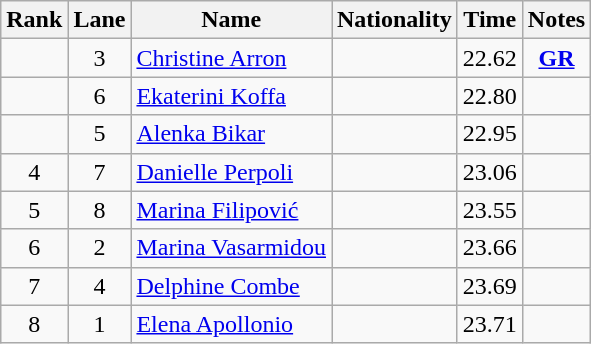<table class="wikitable sortable" style="text-align:center">
<tr>
<th>Rank</th>
<th>Lane</th>
<th>Name</th>
<th>Nationality</th>
<th>Time</th>
<th>Notes</th>
</tr>
<tr>
<td></td>
<td>3</td>
<td align=left><a href='#'>Christine Arron</a></td>
<td align=left></td>
<td>22.62</td>
<td><strong><a href='#'>GR</a></strong></td>
</tr>
<tr>
<td></td>
<td>6</td>
<td align=left><a href='#'>Ekaterini Koffa</a></td>
<td align=left></td>
<td>22.80</td>
<td></td>
</tr>
<tr>
<td></td>
<td>5</td>
<td align=left><a href='#'>Alenka Bikar</a></td>
<td align=left></td>
<td>22.95</td>
<td></td>
</tr>
<tr>
<td>4</td>
<td>7</td>
<td align=left><a href='#'>Danielle Perpoli</a></td>
<td align=left></td>
<td>23.06</td>
<td></td>
</tr>
<tr>
<td>5</td>
<td>8</td>
<td align=left><a href='#'>Marina Filipović</a></td>
<td align=left></td>
<td>23.55</td>
<td></td>
</tr>
<tr>
<td>6</td>
<td>2</td>
<td align=left><a href='#'>Marina Vasarmidou</a></td>
<td align=left></td>
<td>23.66</td>
<td></td>
</tr>
<tr>
<td>7</td>
<td>4</td>
<td align=left><a href='#'>Delphine Combe</a></td>
<td align=left></td>
<td>23.69</td>
<td></td>
</tr>
<tr>
<td>8</td>
<td>1</td>
<td align=left><a href='#'>Elena Apollonio</a></td>
<td align=left></td>
<td>23.71</td>
<td></td>
</tr>
</table>
